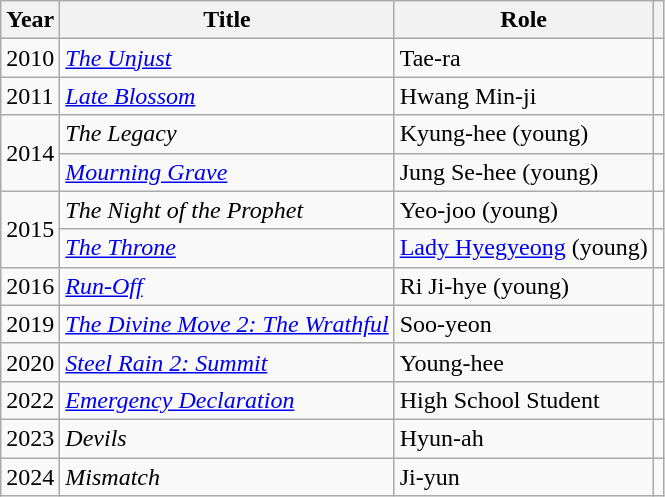<table class="wikitable">
<tr>
<th>Year</th>
<th>Title</th>
<th>Role</th>
<th></th>
</tr>
<tr>
<td>2010</td>
<td><em><a href='#'>The Unjust</a></em></td>
<td>Tae-ra</td>
<td></td>
</tr>
<tr>
<td>2011</td>
<td><em><a href='#'>Late Blossom</a></em></td>
<td>Hwang Min-ji</td>
<td></td>
</tr>
<tr>
<td rowspan=2>2014</td>
<td><em>The Legacy</em></td>
<td>Kyung-hee (young)</td>
<td></td>
</tr>
<tr>
<td><em><a href='#'>Mourning Grave</a></em></td>
<td>Jung Se-hee (young)</td>
<td></td>
</tr>
<tr>
<td rowspan=2>2015</td>
<td><em>The Night of the Prophet</em></td>
<td>Yeo-joo (young)</td>
<td></td>
</tr>
<tr>
<td><em><a href='#'>The Throne</a></em></td>
<td><a href='#'>Lady Hyegyeong</a> (young)</td>
<td></td>
</tr>
<tr>
<td>2016</td>
<td><em><a href='#'>Run-Off</a></em></td>
<td>Ri Ji-hye (young)</td>
<td></td>
</tr>
<tr>
<td>2019</td>
<td><em><a href='#'>The Divine Move 2: The Wrathful</a></em></td>
<td>Soo-yeon</td>
<td></td>
</tr>
<tr>
<td>2020</td>
<td><em><a href='#'>Steel Rain 2: Summit</a></em></td>
<td>Young-hee</td>
<td></td>
</tr>
<tr>
<td>2022</td>
<td><em><a href='#'>Emergency Declaration</a></em></td>
<td>High School Student</td>
<td></td>
</tr>
<tr>
<td>2023</td>
<td><em>Devils</em></td>
<td>Hyun-ah</td>
<td></td>
</tr>
<tr>
<td>2024</td>
<td><em>Mismatch</em></td>
<td>Ji-yun</td>
<td></td>
</tr>
</table>
